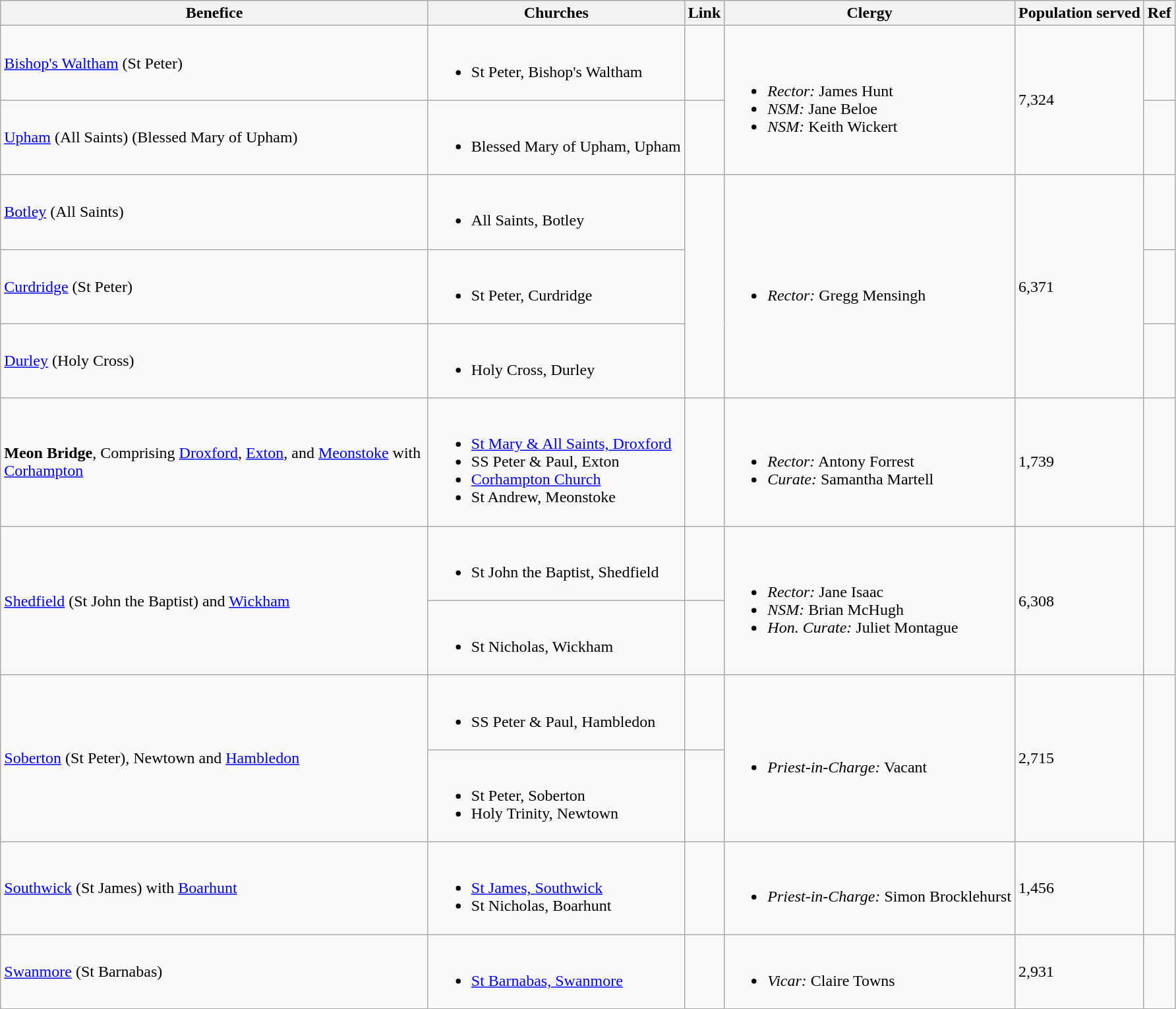<table class="wikitable">
<tr>
<th width="425">Benefice</th>
<th>Churches</th>
<th>Link</th>
<th>Clergy</th>
<th>Population served</th>
<th>Ref</th>
</tr>
<tr>
<td><a href='#'>Bishop's Waltham</a> (St Peter)</td>
<td><br><ul><li>St Peter, Bishop's Waltham</li></ul></td>
<td></td>
<td rowspan="2"><br><ul><li><em>Rector:</em> James Hunt</li><li><em>NSM:</em> Jane Beloe</li><li><em>NSM:</em> Keith Wickert</li></ul></td>
<td rowspan="2">7,324</td>
<td></td>
</tr>
<tr>
<td><a href='#'>Upham</a> (All Saints) (Blessed Mary of Upham)</td>
<td><br><ul><li>Blessed Mary of Upham, Upham</li></ul></td>
<td></td>
<td></td>
</tr>
<tr>
<td><a href='#'>Botley</a> (All Saints)</td>
<td><br><ul><li>All Saints, Botley</li></ul></td>
<td rowspan="3"></td>
<td rowspan="3"><br><ul><li><em>Rector:</em> Gregg Mensingh</li></ul></td>
<td rowspan="3">6,371</td>
<td></td>
</tr>
<tr>
<td><a href='#'>Curdridge</a> (St Peter)</td>
<td><br><ul><li>St Peter, Curdridge</li></ul></td>
<td></td>
</tr>
<tr>
<td><a href='#'>Durley</a> (Holy Cross)</td>
<td><br><ul><li>Holy Cross, Durley</li></ul></td>
<td></td>
</tr>
<tr>
<td><strong>Meon Bridge</strong>, Comprising <a href='#'>Droxford</a>, <a href='#'>Exton</a>, and <a href='#'>Meonstoke</a> with <a href='#'>Corhampton</a></td>
<td><br><ul><li><a href='#'>St Mary & All Saints, Droxford</a></li><li>SS Peter & Paul, Exton</li><li><a href='#'>Corhampton Church</a></li><li>St Andrew, Meonstoke</li></ul></td>
<td></td>
<td><br><ul><li><em>Rector:</em> Antony Forrest</li><li><em>Curate:</em> Samantha Martell</li></ul></td>
<td>1,739</td>
<td></td>
</tr>
<tr>
<td rowspan="2"><a href='#'>Shedfield</a> (St John the Baptist) and <a href='#'>Wickham</a></td>
<td><br><ul><li>St John the Baptist, Shedfield</li></ul></td>
<td></td>
<td rowspan="2"><br><ul><li><em>Rector:</em> Jane Isaac</li><li><em>NSM:</em> Brian McHugh</li><li><em>Hon. Curate:</em> Juliet Montague</li></ul></td>
<td rowspan="2">6,308</td>
<td rowspan="2"></td>
</tr>
<tr>
<td><br><ul><li>St Nicholas, Wickham</li></ul></td>
<td></td>
</tr>
<tr>
<td rowspan="2"><a href='#'>Soberton</a> (St Peter), Newtown and <a href='#'>Hambledon</a></td>
<td><br><ul><li>SS Peter & Paul, Hambledon</li></ul></td>
<td></td>
<td rowspan="2"><br><ul><li><em>Priest-in-Charge:</em> Vacant</li></ul></td>
<td rowspan="2">2,715</td>
<td rowspan="2"></td>
</tr>
<tr>
<td><br><ul><li>St Peter, Soberton</li><li>Holy Trinity, Newtown</li></ul></td>
<td></td>
</tr>
<tr>
<td><a href='#'>Southwick</a> (St James) with <a href='#'>Boarhunt</a></td>
<td><br><ul><li><a href='#'>St James, Southwick</a></li><li>St Nicholas, Boarhunt</li></ul></td>
<td></td>
<td><br><ul><li><em>Priest-in-Charge:</em> Simon Brocklehurst</li></ul></td>
<td>1,456</td>
<td></td>
</tr>
<tr>
<td><a href='#'>Swanmore</a> (St Barnabas)</td>
<td><br><ul><li><a href='#'>St Barnabas, Swanmore</a></li></ul></td>
<td></td>
<td><br><ul><li><em>Vicar:</em> Claire Towns</li></ul></td>
<td>2,931</td>
<td></td>
</tr>
</table>
